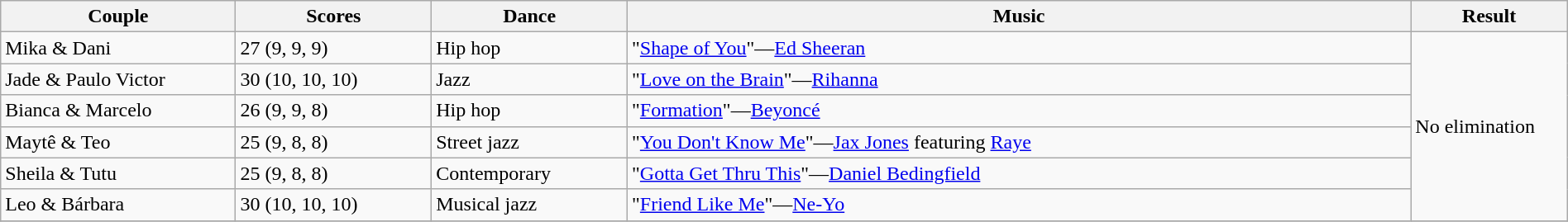<table class="wikitable sortable" style="width:100%;">
<tr>
<th style="width:15.0%;">Couple</th>
<th style="width:12.5%;">Scores</th>
<th style="width:12.5%;">Dance</th>
<th style="width:50.0%;">Music</th>
<th style="width:10.0%;">Result</th>
</tr>
<tr>
<td>Mika & Dani</td>
<td>27 (9, 9, 9)</td>
<td>Hip hop</td>
<td>"<a href='#'>Shape of You</a>"—<a href='#'>Ed Sheeran</a></td>
<td rowspan=6>No elimination</td>
</tr>
<tr>
<td>Jade & Paulo Victor</td>
<td>30 (10, 10, 10)</td>
<td>Jazz</td>
<td>"<a href='#'>Love on the Brain</a>"—<a href='#'>Rihanna</a></td>
</tr>
<tr>
<td>Bianca & Marcelo</td>
<td>26 (9, 9, 8)</td>
<td>Hip hop</td>
<td>"<a href='#'>Formation</a>"—<a href='#'>Beyoncé</a></td>
</tr>
<tr>
<td>Maytê & Teo</td>
<td>25 (9, 8, 8)</td>
<td>Street jazz</td>
<td>"<a href='#'>You Don't Know Me</a>"—<a href='#'>Jax Jones</a> featuring <a href='#'>Raye</a></td>
</tr>
<tr>
<td>Sheila & Tutu</td>
<td>25 (9, 8, 8)</td>
<td>Contemporary</td>
<td>"<a href='#'>Gotta Get Thru This</a>"—<a href='#'>Daniel Bedingfield</a></td>
</tr>
<tr>
<td>Leo & Bárbara</td>
<td>30 (10, 10, 10)</td>
<td>Musical jazz</td>
<td>"<a href='#'>Friend Like Me</a>"—<a href='#'>Ne-Yo</a></td>
</tr>
<tr>
</tr>
</table>
